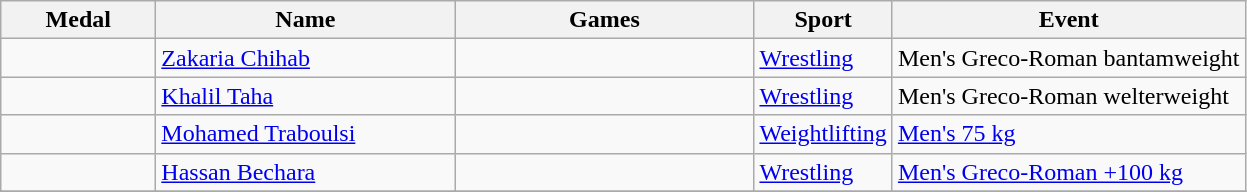<table class="wikitable sortable">
<tr>
<th style="width:6em">Medal</th>
<th style="width:12em">Name</th>
<th style="width:12em">Games</th>
<th>Sport</th>
<th>Event</th>
</tr>
<tr>
<td></td>
<td><a href='#'>Zakaria Chihab</a></td>
<td></td>
<td> <a href='#'>Wrestling</a></td>
<td>Men's Greco-Roman bantamweight</td>
</tr>
<tr>
<td></td>
<td><a href='#'>Khalil Taha</a></td>
<td></td>
<td> <a href='#'>Wrestling</a></td>
<td>Men's Greco-Roman welterweight</td>
</tr>
<tr>
<td></td>
<td><a href='#'>Mohamed Traboulsi</a></td>
<td></td>
<td> <a href='#'>Weightlifting</a></td>
<td><a href='#'>Men's 75 kg</a></td>
</tr>
<tr>
<td></td>
<td><a href='#'>Hassan Bechara</a></td>
<td></td>
<td> <a href='#'>Wrestling</a></td>
<td><a href='#'>Men's Greco-Roman +100 kg</a></td>
</tr>
<tr>
</tr>
</table>
